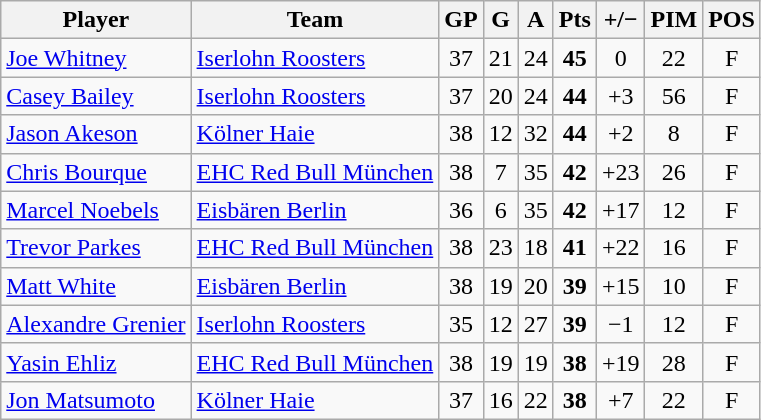<table class="wikitable sortable" style="text-align:center;">
<tr>
<th>Player</th>
<th>Team</th>
<th>GP</th>
<th>G</th>
<th>A</th>
<th>Pts</th>
<th>+/−</th>
<th>PIM</th>
<th>POS</th>
</tr>
<tr>
<td style="text-align:left;"><a href='#'>Joe Whitney</a></td>
<td style="text-align:left;"><a href='#'>Iserlohn Roosters</a></td>
<td>37</td>
<td>21</td>
<td>24</td>
<td><strong>45</strong></td>
<td>0</td>
<td>22</td>
<td>F</td>
</tr>
<tr>
<td style="text-align:left;"><a href='#'>Casey Bailey</a></td>
<td style="text-align:left;"><a href='#'>Iserlohn Roosters</a></td>
<td>37</td>
<td>20</td>
<td>24</td>
<td><strong>44</strong></td>
<td>+3</td>
<td>56</td>
<td>F</td>
</tr>
<tr>
<td style="text-align:left;"><a href='#'>Jason Akeson</a></td>
<td style="text-align:left;"><a href='#'>Kölner Haie</a></td>
<td>38</td>
<td>12</td>
<td>32</td>
<td><strong>44</strong></td>
<td>+2</td>
<td>8</td>
<td>F</td>
</tr>
<tr>
<td style="text-align:left;"><a href='#'>Chris Bourque</a></td>
<td style="text-align:left;"><a href='#'>EHC Red Bull München</a></td>
<td>38</td>
<td>7</td>
<td>35</td>
<td><strong>42</strong></td>
<td>+23</td>
<td>26</td>
<td>F</td>
</tr>
<tr>
<td style="text-align:left;"><a href='#'>Marcel Noebels</a></td>
<td style="text-align:left;"><a href='#'>Eisbären Berlin</a></td>
<td>36</td>
<td>6</td>
<td>35</td>
<td><strong>42</strong></td>
<td>+17</td>
<td>12</td>
<td>F</td>
</tr>
<tr>
<td style="text-align:left;"><a href='#'>Trevor Parkes</a></td>
<td style="text-align:left;"><a href='#'>EHC Red Bull München</a></td>
<td>38</td>
<td>23</td>
<td>18</td>
<td><strong>41</strong></td>
<td>+22</td>
<td>16</td>
<td>F</td>
</tr>
<tr>
<td style="text-align:left;"><a href='#'>Matt White</a></td>
<td style="text-align:left;"><a href='#'>Eisbären Berlin</a></td>
<td>38</td>
<td>19</td>
<td>20</td>
<td><strong>39</strong></td>
<td>+15</td>
<td>10</td>
<td>F</td>
</tr>
<tr>
<td style="text-align:left;"><a href='#'>Alexandre Grenier</a></td>
<td style="text-align:left;"><a href='#'>Iserlohn Roosters</a></td>
<td>35</td>
<td>12</td>
<td>27</td>
<td><strong>39 </strong></td>
<td>−1</td>
<td>12</td>
<td>F</td>
</tr>
<tr>
<td style="text-align:left;"><a href='#'>Yasin Ehliz</a></td>
<td style="text-align:left;"><a href='#'>EHC Red Bull München</a></td>
<td>38</td>
<td>19</td>
<td>19</td>
<td><strong>38</strong></td>
<td>+19</td>
<td>28</td>
<td>F</td>
</tr>
<tr>
<td style="text-align:left;"><a href='#'>Jon Matsumoto</a></td>
<td style="text-align:left;"><a href='#'>Kölner Haie</a></td>
<td>37</td>
<td>16</td>
<td>22</td>
<td><strong>38</strong></td>
<td>+7</td>
<td>22</td>
<td>F</td>
</tr>
</table>
